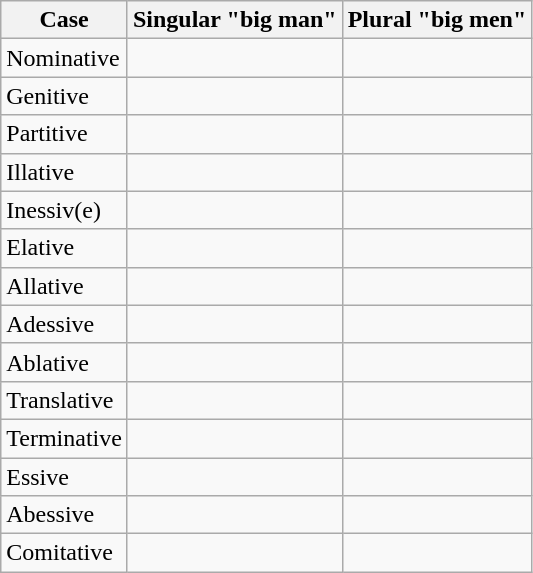<table class="wikitable">
<tr>
<th>Case</th>
<th>Singular "big man"</th>
<th>Plural "big men"</th>
</tr>
<tr>
<td>Nominative</td>
<td><em></em></td>
<td><em></em></td>
</tr>
<tr>
<td>Genitive</td>
<td><em></em></td>
<td><em></em></td>
</tr>
<tr>
<td>Partitive</td>
<td><em></em></td>
<td><em></em></td>
</tr>
<tr>
<td>Illative</td>
<td><em></em></td>
<td><em></em></td>
</tr>
<tr>
<td>Inessiv(e)</td>
<td><em></em></td>
<td><em></em></td>
</tr>
<tr>
<td>Elative</td>
<td><em></em></td>
<td><em></em></td>
</tr>
<tr>
<td>Allative</td>
<td><em></em></td>
<td><em></em></td>
</tr>
<tr>
<td>Adessive</td>
<td><em></em></td>
<td><em></em></td>
</tr>
<tr>
<td>Ablative</td>
<td><em></em></td>
<td><em></em></td>
</tr>
<tr>
<td>Translative</td>
<td><em></em></td>
<td><em></em></td>
</tr>
<tr>
<td>Terminative</td>
<td><em></em></td>
<td><em></em></td>
</tr>
<tr>
<td>Essive</td>
<td><em></em></td>
<td><em></em></td>
</tr>
<tr>
<td>Abessive</td>
<td><em></em></td>
<td><em></em></td>
</tr>
<tr>
<td>Comitative</td>
<td><em></em></td>
<td><em></em></td>
</tr>
</table>
